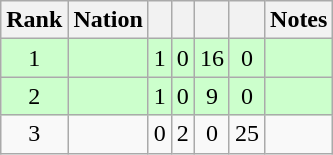<table class="wikitable sortable" style="text-align: center;">
<tr>
<th>Rank</th>
<th>Nation</th>
<th></th>
<th></th>
<th></th>
<th></th>
<th>Notes</th>
</tr>
<tr style="background:#cfc;">
<td>1</td>
<td align=left></td>
<td>1</td>
<td>0</td>
<td>16</td>
<td>0</td>
<td></td>
</tr>
<tr style="background:#cfc;">
<td>2</td>
<td align=left></td>
<td>1</td>
<td>0</td>
<td>9</td>
<td>0</td>
<td></td>
</tr>
<tr>
<td>3</td>
<td align=left></td>
<td>0</td>
<td>2</td>
<td>0</td>
<td>25</td>
<td></td>
</tr>
</table>
